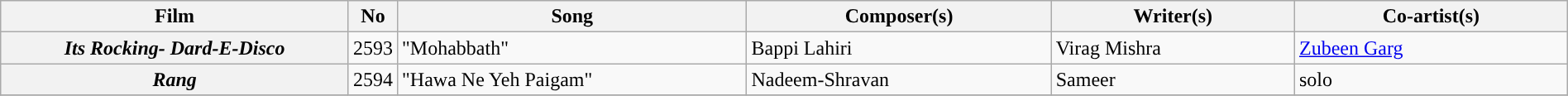<table class="wikitable plainrowheaders" width="100%" textcolor:#000;">
<tr style="background:#b0e0e66;">
<th scope="col" width=23%><strong>Film</strong></th>
<th><strong>No</strong></th>
<th scope="col" width=23%><strong>Song</strong></th>
<th scope="col" width=20%><strong>Composer(s)</strong></th>
<th scope="col" width=16%><strong>Writer(s)</strong></th>
<th scope="col" width=18%><strong>Co-artist(s)</strong></th>
</tr>
<tr>
<th><em>Its Rocking- Dard-E-Disco</em></th>
<td>2593</td>
<td>"Mohabbath"</td>
<td>Bappi Lahiri</td>
<td>Virag Mishra</td>
<td><a href='#'>Zubeen Garg</a></td>
</tr>
<tr>
<th><em>Rang</em></th>
<td>2594</td>
<td>"Hawa Ne Yeh Paigam"</td>
<td>Nadeem-Shravan</td>
<td>Sameer</td>
<td>solo</td>
</tr>
<tr>
</tr>
</table>
